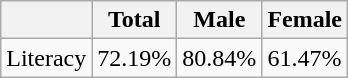<table class="wikitable">
<tr>
<th></th>
<th>Total</th>
<th>Male</th>
<th>Female</th>
</tr>
<tr>
<td>Literacy</td>
<td>72.19%</td>
<td>80.84%</td>
<td>61.47%</td>
</tr>
</table>
